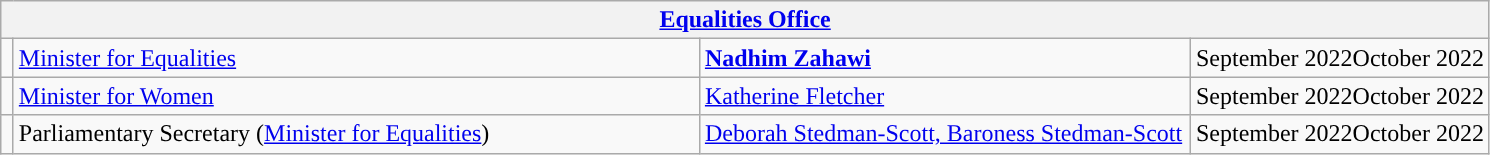<table class="wikitable">
<tr>
<th colspan="4"><a href='#'>Equalities Office</a></th>
</tr>
<tr>
<td style="width: 1px; background: "></td>
<td style="width: 450px;"><a href='#'>Minister for Equalities</a></td>
<td style="width: 320px;"><strong><a href='#'>Nadhim Zahawi</a></strong></td>
<td>September 2022October 2022</td>
</tr>
<tr>
<td style="width: 1px; background: "></td>
<td rowspan="1"><a href='#'>Minister for Women</a></td>
<td><a href='#'>Katherine Fletcher</a> </td>
<td>September 2022October 2022</td>
</tr>
<tr>
<td style="width: 1px; background: "></td>
<td rowspan="1">Parliamentary Secretary (<a href='#'>Minister for Equalities</a>)</td>
<td><a href='#'>Deborah Stedman-Scott, Baroness Stedman-Scott</a> </td>
<td>September 2022October 2022</td>
</tr>
</table>
